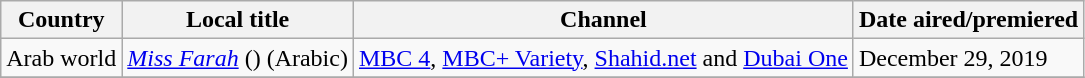<table class="wikitable">
<tr>
<th>Country</th>
<th>Local title</th>
<th>Channel</th>
<th>Date aired/premiered</th>
</tr>
<tr>
<td>Arab world</td>
<td><em><a href='#'>Miss Farah</a></em> () (Arabic)</td>
<td><a href='#'>MBC 4</a>, <a href='#'>MBC+ Variety</a>, <a href='#'>Shahid.net</a> and <a href='#'>Dubai One</a></td>
<td>December 29, 2019</td>
</tr>
<tr>
</tr>
</table>
